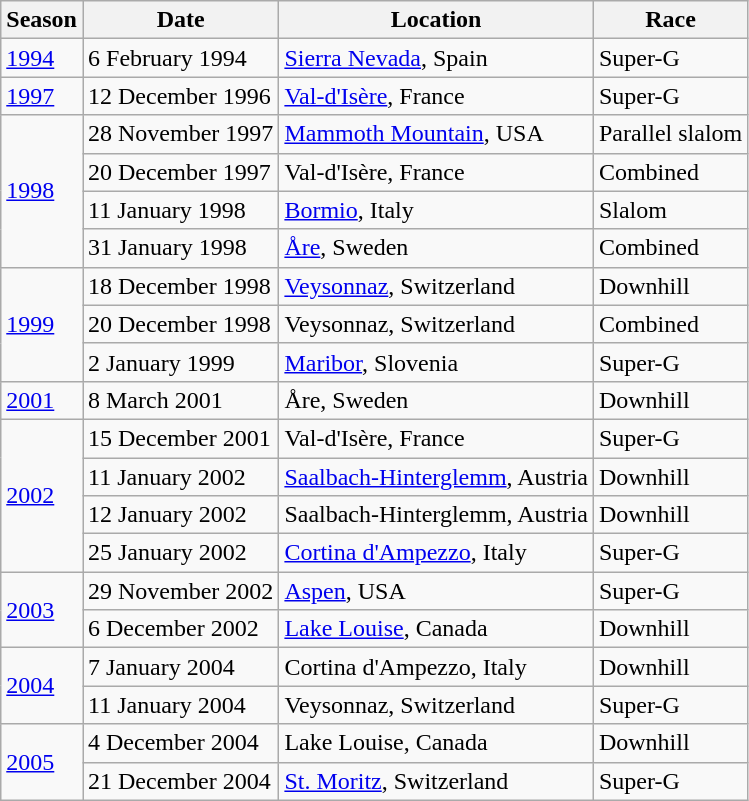<table class="wikitable">
<tr>
<th>Season</th>
<th>Date</th>
<th>Location</th>
<th>Race</th>
</tr>
<tr>
<td><a href='#'>1994</a></td>
<td>6 February 1994</td>
<td><a href='#'>Sierra Nevada</a>, Spain</td>
<td>Super-G</td>
</tr>
<tr>
<td><a href='#'>1997</a></td>
<td>12 December 1996</td>
<td><a href='#'>Val-d'Isère</a>, France</td>
<td>Super-G</td>
</tr>
<tr>
<td rowspan="4"><a href='#'>1998</a></td>
<td>28 November 1997</td>
<td><a href='#'>Mammoth Mountain</a>, USA</td>
<td>Parallel slalom</td>
</tr>
<tr>
<td>20 December 1997</td>
<td>Val-d'Isère, France</td>
<td>Combined</td>
</tr>
<tr>
<td>11 January 1998</td>
<td><a href='#'>Bormio</a>, Italy</td>
<td>Slalom</td>
</tr>
<tr>
<td>31 January 1998</td>
<td><a href='#'>Åre</a>, Sweden</td>
<td>Combined</td>
</tr>
<tr>
<td rowspan="3"><a href='#'>1999</a></td>
<td>18 December 1998</td>
<td><a href='#'>Veysonnaz</a>, Switzerland</td>
<td>Downhill</td>
</tr>
<tr>
<td>20 December 1998</td>
<td>Veysonnaz, Switzerland</td>
<td>Combined</td>
</tr>
<tr>
<td>2 January 1999</td>
<td><a href='#'>Maribor</a>, Slovenia</td>
<td>Super-G</td>
</tr>
<tr>
<td><a href='#'>2001</a></td>
<td>8 March 2001</td>
<td>Åre, Sweden</td>
<td>Downhill</td>
</tr>
<tr>
<td rowspan="4"><a href='#'>2002</a></td>
<td>15 December 2001</td>
<td>Val-d'Isère, France</td>
<td>Super-G</td>
</tr>
<tr>
<td>11 January 2002</td>
<td><a href='#'>Saalbach-Hinterglemm</a>, Austria</td>
<td>Downhill</td>
</tr>
<tr>
<td>12 January 2002</td>
<td>Saalbach-Hinterglemm, Austria</td>
<td>Downhill</td>
</tr>
<tr>
<td>25 January 2002</td>
<td><a href='#'>Cortina d'Ampezzo</a>, Italy</td>
<td>Super-G</td>
</tr>
<tr>
<td rowspan="2"><a href='#'>2003</a></td>
<td>29 November 2002</td>
<td><a href='#'>Aspen</a>, USA</td>
<td>Super-G</td>
</tr>
<tr>
<td>6 December 2002</td>
<td><a href='#'>Lake Louise</a>, Canada</td>
<td>Downhill</td>
</tr>
<tr>
<td rowspan="2"><a href='#'>2004</a></td>
<td>7 January 2004</td>
<td>Cortina d'Ampezzo, Italy</td>
<td>Downhill</td>
</tr>
<tr>
<td>11 January 2004</td>
<td>Veysonnaz, Switzerland</td>
<td>Super-G</td>
</tr>
<tr>
<td rowspan="2"><a href='#'>2005</a></td>
<td>4 December 2004</td>
<td>Lake Louise, Canada</td>
<td>Downhill</td>
</tr>
<tr>
<td>21 December 2004</td>
<td><a href='#'>St. Moritz</a>, Switzerland</td>
<td>Super-G</td>
</tr>
</table>
